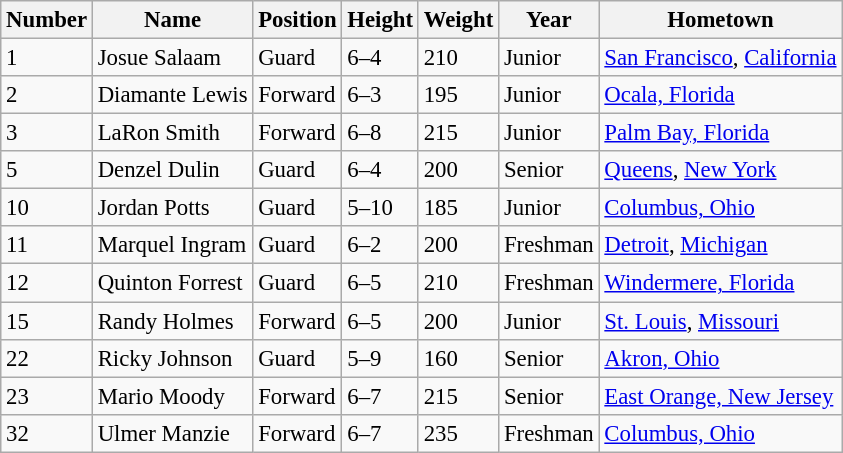<table class="wikitable sortable" style="font-size: 95%;">
<tr>
<th>Number</th>
<th>Name</th>
<th>Position</th>
<th>Height</th>
<th>Weight</th>
<th>Year</th>
<th>Hometown</th>
</tr>
<tr>
<td>1</td>
<td>Josue Salaam</td>
<td>Guard</td>
<td>6–4</td>
<td>210</td>
<td>Junior</td>
<td><a href='#'>San Francisco</a>, <a href='#'>California</a></td>
</tr>
<tr>
<td>2</td>
<td>Diamante Lewis</td>
<td>Forward</td>
<td>6–3</td>
<td>195</td>
<td>Junior</td>
<td><a href='#'>Ocala, Florida</a></td>
</tr>
<tr>
<td>3</td>
<td>LaRon Smith</td>
<td>Forward</td>
<td>6–8</td>
<td>215</td>
<td>Junior</td>
<td><a href='#'>Palm Bay, Florida</a></td>
</tr>
<tr>
<td>5</td>
<td>Denzel Dulin</td>
<td>Guard</td>
<td>6–4</td>
<td>200</td>
<td>Senior</td>
<td><a href='#'>Queens</a>, <a href='#'>New York</a></td>
</tr>
<tr>
<td>10</td>
<td>Jordan Potts</td>
<td>Guard</td>
<td>5–10</td>
<td>185</td>
<td>Junior</td>
<td><a href='#'>Columbus, Ohio</a></td>
</tr>
<tr>
<td>11</td>
<td>Marquel Ingram</td>
<td>Guard</td>
<td>6–2</td>
<td>200</td>
<td>Freshman</td>
<td><a href='#'>Detroit</a>, <a href='#'>Michigan</a></td>
</tr>
<tr>
<td>12</td>
<td>Quinton Forrest</td>
<td>Guard</td>
<td>6–5</td>
<td>210</td>
<td>Freshman</td>
<td><a href='#'>Windermere, Florida</a></td>
</tr>
<tr>
<td>15</td>
<td>Randy Holmes</td>
<td>Forward</td>
<td>6–5</td>
<td>200</td>
<td>Junior</td>
<td><a href='#'>St. Louis</a>, <a href='#'>Missouri</a></td>
</tr>
<tr>
<td>22</td>
<td>Ricky Johnson</td>
<td>Guard</td>
<td>5–9</td>
<td>160</td>
<td>Senior</td>
<td><a href='#'>Akron, Ohio</a></td>
</tr>
<tr>
<td>23</td>
<td>Mario Moody</td>
<td>Forward</td>
<td>6–7</td>
<td>215</td>
<td>Senior</td>
<td><a href='#'>East Orange, New Jersey</a></td>
</tr>
<tr>
<td>32</td>
<td>Ulmer Manzie</td>
<td>Forward</td>
<td>6–7</td>
<td>235</td>
<td>Freshman</td>
<td><a href='#'>Columbus, Ohio</a></td>
</tr>
</table>
